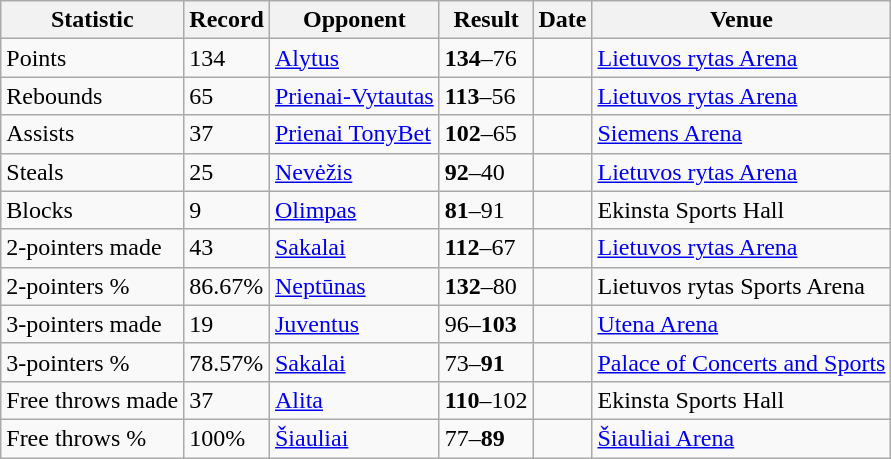<table class="wikitable">
<tr>
<th>Statistic</th>
<th>Record</th>
<th>Opponent</th>
<th>Result</th>
<th>Date</th>
<th>Venue</th>
</tr>
<tr>
<td>Points</td>
<td>134</td>
<td><a href='#'>Alytus</a></td>
<td><strong>134</strong>–76</td>
<td></td>
<td><a href='#'>Lietuvos rytas Arena</a></td>
</tr>
<tr>
<td>Rebounds</td>
<td>65</td>
<td><a href='#'>Prienai-Vytautas</a></td>
<td><strong>113</strong>–56</td>
<td></td>
<td><a href='#'>Lietuvos rytas Arena</a></td>
</tr>
<tr>
<td>Assists</td>
<td>37</td>
<td><a href='#'>Prienai TonyBet</a></td>
<td><strong>102</strong>–65</td>
<td></td>
<td><a href='#'>Siemens Arena</a></td>
</tr>
<tr>
<td>Steals</td>
<td>25</td>
<td><a href='#'>Nevėžis</a></td>
<td><strong>92</strong>–40</td>
<td></td>
<td><a href='#'>Lietuvos rytas Arena</a></td>
</tr>
<tr>
<td>Blocks</td>
<td>9</td>
<td><a href='#'>Olimpas</a></td>
<td><strong>81</strong>–91</td>
<td></td>
<td>Ekinsta Sports Hall</td>
</tr>
<tr>
<td>2-pointers made</td>
<td>43</td>
<td><a href='#'>Sakalai</a></td>
<td><strong>112</strong>–67</td>
<td></td>
<td><a href='#'>Lietuvos rytas Arena</a></td>
</tr>
<tr>
<td>2-pointers %</td>
<td>86.67%</td>
<td><a href='#'>Neptūnas</a></td>
<td><strong>132</strong>–80</td>
<td></td>
<td>Lietuvos rytas Sports Arena</td>
</tr>
<tr>
<td>3-pointers made</td>
<td>19</td>
<td><a href='#'>Juventus</a></td>
<td>96–<strong>103</strong></td>
<td></td>
<td><a href='#'>Utena Arena</a></td>
</tr>
<tr>
<td>3-pointers %</td>
<td>78.57%</td>
<td><a href='#'>Sakalai</a></td>
<td>73–<strong>91</strong></td>
<td></td>
<td><a href='#'>Palace of Concerts and Sports</a></td>
</tr>
<tr>
<td>Free throws made</td>
<td>37</td>
<td><a href='#'>Alita</a></td>
<td><strong>110</strong>–102</td>
<td></td>
<td>Ekinsta Sports Hall</td>
</tr>
<tr>
<td>Free throws %</td>
<td>100%</td>
<td><a href='#'>Šiauliai</a></td>
<td>77–<strong>89</strong></td>
<td></td>
<td><a href='#'>Šiauliai Arena</a></td>
</tr>
</table>
